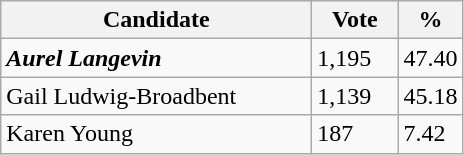<table class="wikitable">
<tr>
<th bgcolor="#DDDDFF" width="200px">Candidate</th>
<th bgcolor="#DDDDFF" width="50px">Vote</th>
<th bgcolor="#DDDDFF" width="30px">%</th>
</tr>
<tr>
<td><strong><em>Aurel Langevin</em></strong></td>
<td>1,195</td>
<td>47.40</td>
</tr>
<tr>
<td>Gail Ludwig-Broadbent</td>
<td>1,139</td>
<td>45.18</td>
</tr>
<tr>
<td>Karen Young</td>
<td>187</td>
<td>7.42</td>
</tr>
</table>
